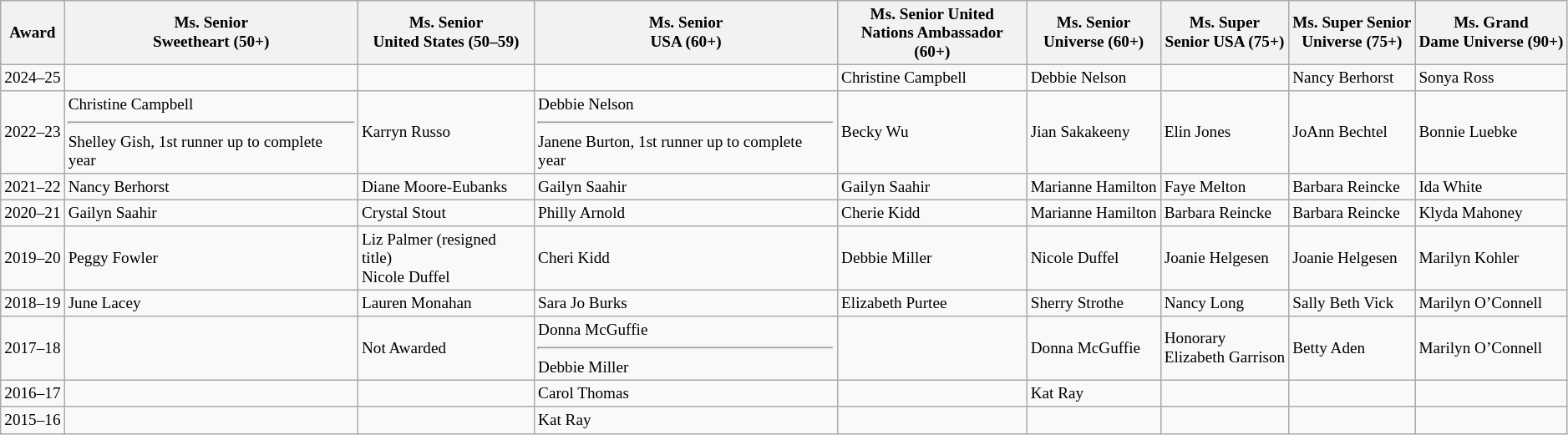<table class="wikitable" style="font-size: 80%" ;>
<tr>
<th>Award</th>
<th>Ms. Senior<br> Sweetheart (50+)</th>
<th>Ms. Senior<br> United States (50–59)</th>
<th>Ms. Senior<br> USA  (60+)</th>
<th>Ms. Senior United<br> Nations Ambassador (60+)</th>
<th>Ms. Senior<br> Universe (60+)</th>
<th>Ms. Super<br> Senior USA (75+)</th>
<th>Ms. Super Senior<br> Universe (75+)</th>
<th>Ms. Grand<br> Dame Universe (90+)</th>
</tr>
<tr>
<td>2024–25</td>
<td></td>
<td></td>
<td></td>
<td>Christine Campbell</td>
<td>Debbie Nelson</td>
<td></td>
<td>Nancy Berhorst</td>
<td>Sonya Ross</td>
</tr>
<tr>
<td>2022–23</td>
<td>Christine Campbell<hr>Shelley Gish, 1st runner up to complete year</td>
<td>Karryn Russo</td>
<td>Debbie Nelson<hr>Janene Burton, 1st runner up to complete year</td>
<td>Becky Wu</td>
<td>Jian Sakakeeny</td>
<td>Elin Jones</td>
<td>JoAnn Bechtel</td>
<td>Bonnie Luebke</td>
</tr>
<tr>
<td>2021–22</td>
<td>Nancy Berhorst</td>
<td>Diane Moore-Eubanks</td>
<td>Gailyn Saahir</td>
<td>Gailyn Saahir</td>
<td>Marianne Hamilton</td>
<td>Faye Melton</td>
<td>Barbara Reincke</td>
<td>Ida White</td>
</tr>
<tr>
<td>2020–21</td>
<td>Gailyn Saahir</td>
<td>Crystal Stout</td>
<td>Philly Arnold</td>
<td>Cherie Kidd</td>
<td>Marianne Hamilton</td>
<td>Barbara Reincke</td>
<td>Barbara Reincke</td>
<td>Klyda Mahoney</td>
</tr>
<tr>
<td>2019–20</td>
<td>Peggy Fowler</td>
<td>Liz Palmer (resigned title)<br>Nicole Duffel</td>
<td>Cheri Kidd</td>
<td>Debbie Miller</td>
<td>Nicole Duffel</td>
<td>Joanie Helgesen</td>
<td>Joanie Helgesen</td>
<td>Marilyn Kohler</td>
</tr>
<tr>
<td>2018–19</td>
<td>June Lacey</td>
<td>Lauren Monahan</td>
<td>Sara Jo Burks</td>
<td>Elizabeth Purtee</td>
<td>Sherry Strothe</td>
<td>Nancy Long</td>
<td>Sally Beth Vick</td>
<td>Marilyn O’Connell</td>
</tr>
<tr>
<td>2017–18</td>
<td></td>
<td>Not Awarded</td>
<td>Donna McGuffie<hr>Debbie Miller</td>
<td></td>
<td>Donna McGuffie</td>
<td>Honorary <br> Elizabeth Garrison</td>
<td>Betty Aden</td>
<td>Marilyn O’Connell</td>
</tr>
<tr>
<td>2016–17</td>
<td></td>
<td></td>
<td>Carol Thomas</td>
<td></td>
<td>Kat Ray</td>
<td></td>
<td></td>
<td></td>
</tr>
<tr>
<td>2015–16</td>
<td></td>
<td></td>
<td>Kat Ray</td>
<td></td>
<td></td>
<td></td>
<td></td>
<td></td>
</tr>
</table>
